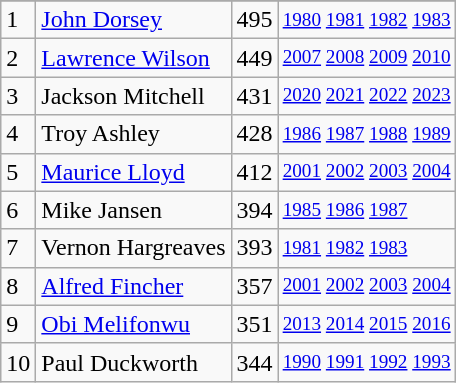<table class="wikitable">
<tr>
</tr>
<tr>
<td>1</td>
<td><a href='#'>John Dorsey</a></td>
<td>495</td>
<td style="font-size:80%;"><a href='#'>1980</a> <a href='#'>1981</a> <a href='#'>1982</a> <a href='#'>1983</a></td>
</tr>
<tr>
<td>2</td>
<td><a href='#'>Lawrence Wilson</a></td>
<td>449</td>
<td style="font-size:80%;"><a href='#'>2007</a> <a href='#'>2008</a> <a href='#'>2009</a> <a href='#'>2010</a></td>
</tr>
<tr>
<td>3</td>
<td>Jackson Mitchell</td>
<td>431</td>
<td style="font-size:80%;"><a href='#'>2020</a> <a href='#'>2021</a> <a href='#'>2022</a> <a href='#'>2023</a></td>
</tr>
<tr>
<td>4</td>
<td>Troy Ashley</td>
<td>428</td>
<td style="font-size:80%;"><a href='#'>1986</a> <a href='#'>1987</a> <a href='#'>1988</a> <a href='#'>1989</a></td>
</tr>
<tr>
<td>5</td>
<td><a href='#'>Maurice Lloyd</a></td>
<td>412</td>
<td style="font-size:80%;"><a href='#'>2001</a> <a href='#'>2002</a> <a href='#'>2003</a> <a href='#'>2004</a></td>
</tr>
<tr>
<td>6</td>
<td>Mike Jansen</td>
<td>394</td>
<td style="font-size:80%;"><a href='#'>1985</a> <a href='#'>1986</a> <a href='#'>1987</a></td>
</tr>
<tr>
<td>7</td>
<td>Vernon Hargreaves</td>
<td>393</td>
<td style="font-size:80%;"><a href='#'>1981</a> <a href='#'>1982</a> <a href='#'>1983</a></td>
</tr>
<tr>
<td>8</td>
<td><a href='#'>Alfred Fincher</a></td>
<td>357</td>
<td style="font-size:80%;"><a href='#'>2001</a> <a href='#'>2002</a> <a href='#'>2003</a> <a href='#'>2004</a></td>
</tr>
<tr>
<td>9</td>
<td><a href='#'>Obi Melifonwu</a></td>
<td>351</td>
<td style="font-size:80%;"><a href='#'>2013</a> <a href='#'>2014</a> <a href='#'>2015</a> <a href='#'>2016</a></td>
</tr>
<tr>
<td>10</td>
<td>Paul Duckworth</td>
<td>344</td>
<td style="font-size:80%;"><a href='#'>1990</a> <a href='#'>1991</a> <a href='#'>1992</a> <a href='#'>1993</a></td>
</tr>
</table>
